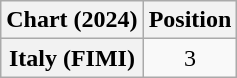<table class="wikitable sortable plainrowheaders" style="text-align:center">
<tr>
<th scope="col">Chart (2024)</th>
<th scope="col">Position</th>
</tr>
<tr>
<th scope="row">Italy (FIMI)</th>
<td>3</td>
</tr>
</table>
